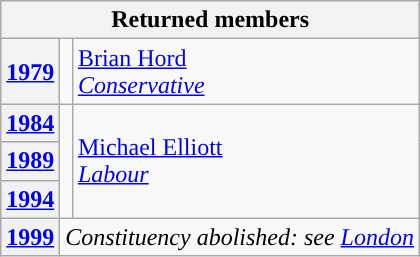<table class="wikitable">
<tr>
<th colspan = 3>Returned members</th>
</tr>
<tr>
<th><a href='#'>1979</a></th>
<td width=1px style="background-color: "></td>
<td><a href='#'>Brian Hord</a><br><em><a href='#'>Conservative</a></em></td>
</tr>
<tr>
<th><a href='#'>1984</a></th>
<td rowspan=3 width=1px style="background-color: "></td>
<td rowspan = 3><a href='#'>Michael Elliott</a><br><em><a href='#'>Labour</a></em></td>
</tr>
<tr>
<th><a href='#'>1989</a></th>
</tr>
<tr>
<th><a href='#'>1994</a></th>
</tr>
<tr>
<th><a href='#'>1999</a></th>
<td colspan="3"><em>Constituency abolished: see <a href='#'>London</a></em></td>
</tr>
</table>
